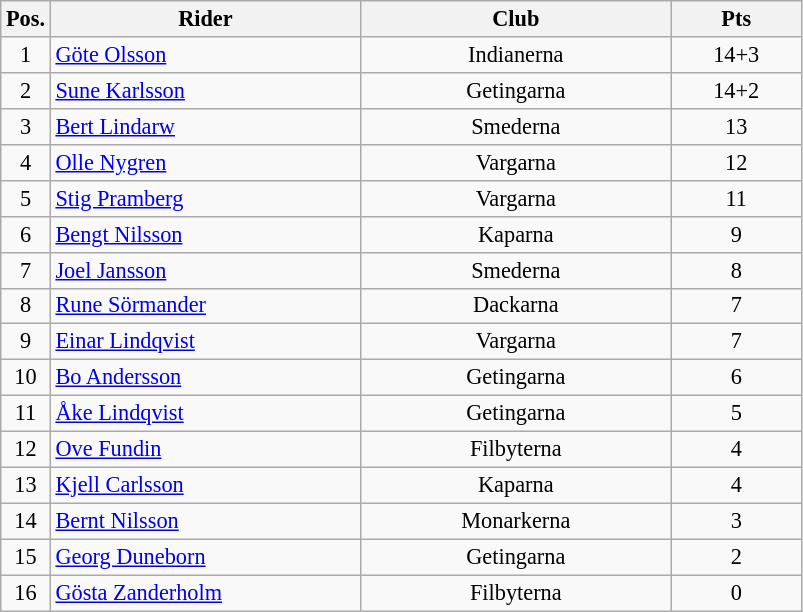<table class=wikitable style="font-size:93%;">
<tr>
<th width=25px>Pos.</th>
<th width=200px>Rider</th>
<th width=200px>Club</th>
<th width=80px>Pts</th>
</tr>
<tr align=center>
<td>1</td>
<td align=left><a href='#'>Göte Olsson</a></td>
<td>Indianerna</td>
<td>14+3</td>
</tr>
<tr align=center>
<td>2</td>
<td align=left><a href='#'>Sune Karlsson</a></td>
<td>Getingarna</td>
<td>14+2</td>
</tr>
<tr align=center>
<td>3</td>
<td align=left><a href='#'>Bert Lindarw</a></td>
<td>Smederna</td>
<td>13</td>
</tr>
<tr align=center>
<td>4</td>
<td align=left><a href='#'>Olle Nygren</a></td>
<td>Vargarna</td>
<td>12</td>
</tr>
<tr align=center>
<td>5</td>
<td align=left><a href='#'>Stig Pramberg</a></td>
<td>Vargarna</td>
<td>11</td>
</tr>
<tr align=center>
<td>6</td>
<td align=left><a href='#'>Bengt Nilsson</a></td>
<td>Kaparna</td>
<td>9</td>
</tr>
<tr align=center>
<td>7</td>
<td align=left><a href='#'>Joel Jansson</a></td>
<td>Smederna</td>
<td>8</td>
</tr>
<tr align=center>
<td>8</td>
<td align=left><a href='#'>Rune Sörmander</a></td>
<td>Dackarna</td>
<td>7</td>
</tr>
<tr align=center>
<td>9</td>
<td align=left><a href='#'>Einar Lindqvist</a></td>
<td>Vargarna</td>
<td>7</td>
</tr>
<tr align=center>
<td>10</td>
<td align=left><a href='#'>Bo Andersson</a></td>
<td>Getingarna</td>
<td>6</td>
</tr>
<tr align=center>
<td>11</td>
<td align=left><a href='#'>Åke Lindqvist</a></td>
<td>Getingarna</td>
<td>5</td>
</tr>
<tr align=center>
<td>12</td>
<td align=left><a href='#'>Ove Fundin</a></td>
<td>Filbyterna</td>
<td>4</td>
</tr>
<tr align=center>
<td>13</td>
<td align=left><a href='#'>Kjell Carlsson</a></td>
<td>Kaparna</td>
<td>4</td>
</tr>
<tr align=center>
<td>14</td>
<td align=left><a href='#'>Bernt Nilsson</a></td>
<td>Monarkerna</td>
<td>3</td>
</tr>
<tr align=center>
<td>15</td>
<td align=left><a href='#'>Georg Duneborn</a></td>
<td>Getingarna</td>
<td>2</td>
</tr>
<tr align=center>
<td>16</td>
<td align=left><a href='#'>Gösta Zanderholm</a></td>
<td>Filbyterna</td>
<td>0</td>
</tr>
</table>
